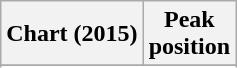<table class="wikitable sortable plainrowheaders">
<tr>
<th>Chart (2015)</th>
<th>Peak<br>position</th>
</tr>
<tr>
</tr>
<tr>
</tr>
</table>
